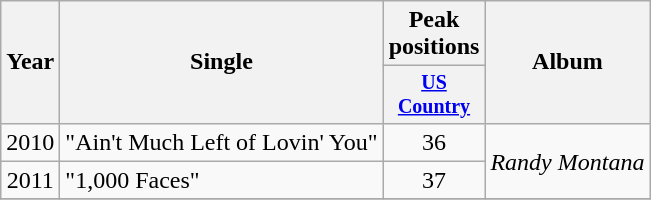<table class="wikitable" style="text-align:center;">
<tr>
<th rowspan="2">Year</th>
<th rowspan="2">Single</th>
<th colspan="1">Peak positions</th>
<th rowspan="2">Album</th>
</tr>
<tr style="font-size:smaller;">
<th width="50"><a href='#'>US Country</a></th>
</tr>
<tr>
<td>2010</td>
<td align="left">"Ain't Much Left of Lovin' You"</td>
<td>36</td>
<td align="left" rowspan="2"><em>Randy Montana</em></td>
</tr>
<tr>
<td>2011</td>
<td align="left">"1,000 Faces"</td>
<td>37</td>
</tr>
<tr>
</tr>
</table>
